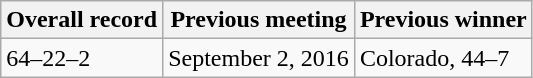<table class="wikitable">
<tr>
<th>Overall record</th>
<th>Previous meeting</th>
<th>Previous winner</th>
</tr>
<tr>
<td>64–22–2</td>
<td>September 2, 2016</td>
<td>Colorado, 44–7</td>
</tr>
</table>
